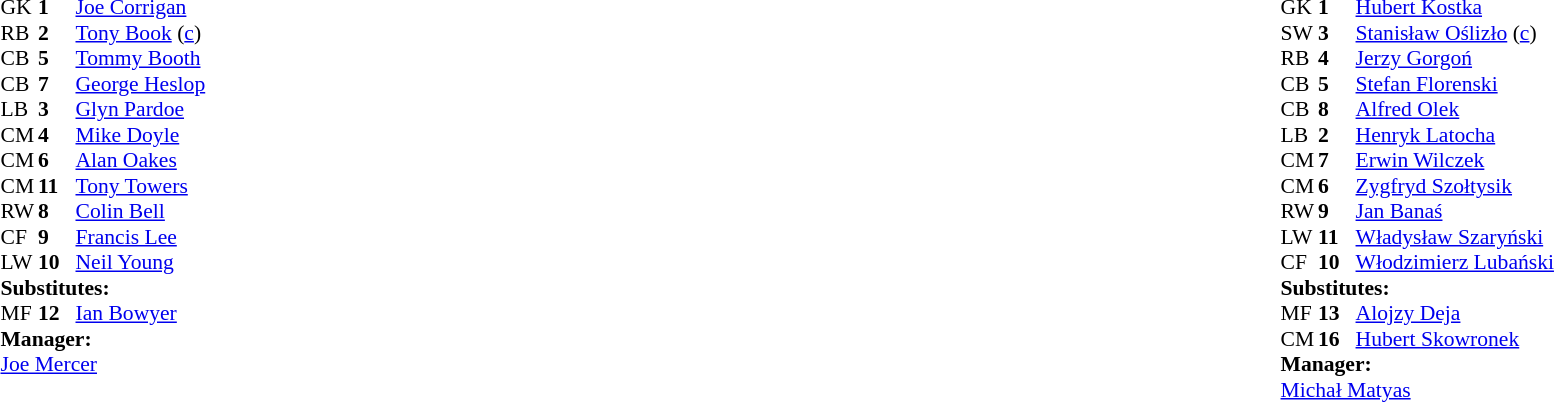<table width=100%>
<tr>
<td valign="top" width="50%"><br><table style="font-size:90%" cellspacing="0" cellpadding="0">
<tr>
<td colspan="4"></td>
</tr>
<tr>
<th width=25></th>
<th width=25></th>
</tr>
<tr>
<td>GK</td>
<td><strong>1</strong></td>
<td> <a href='#'>Joe Corrigan</a></td>
</tr>
<tr>
<td>RB</td>
<td><strong>2</strong></td>
<td> <a href='#'>Tony Book</a> (<a href='#'>c</a>)</td>
</tr>
<tr>
<td>CB</td>
<td><strong>5</strong></td>
<td> <a href='#'>Tommy Booth</a></td>
</tr>
<tr>
<td>CB</td>
<td><strong>7</strong></td>
<td> <a href='#'>George Heslop</a></td>
</tr>
<tr>
<td>LB</td>
<td><strong>3</strong></td>
<td> <a href='#'>Glyn Pardoe</a></td>
</tr>
<tr>
<td>CM</td>
<td><strong>4</strong></td>
<td> <a href='#'>Mike Doyle</a></td>
<td></td>
<td></td>
</tr>
<tr>
<td>CM</td>
<td><strong>6</strong></td>
<td> <a href='#'>Alan Oakes</a></td>
</tr>
<tr>
<td>CM</td>
<td><strong>11</strong></td>
<td> <a href='#'>Tony Towers</a></td>
</tr>
<tr>
<td>RW</td>
<td><strong>8</strong></td>
<td> <a href='#'>Colin Bell</a></td>
</tr>
<tr>
<td>CF</td>
<td><strong>9</strong></td>
<td> <a href='#'>Francis Lee</a></td>
</tr>
<tr>
<td>LW</td>
<td><strong>10</strong></td>
<td> <a href='#'>Neil Young</a></td>
</tr>
<tr>
<td colspan=3><strong>Substitutes:</strong></td>
</tr>
<tr>
<td>MF</td>
<td><strong>12</strong></td>
<td> <a href='#'>Ian Bowyer</a></td>
<td></td>
<td></td>
</tr>
<tr>
<td colspan=3><strong>Manager:</strong></td>
</tr>
<tr>
<td colspan=4> <a href='#'>Joe Mercer</a></td>
</tr>
</table>
</td>
<td valign="top" width="50%"><br><table style="font-size:90%" cellspacing="0" cellpadding="0" align="center">
<tr>
<td colspan="4"></td>
</tr>
<tr>
<th width=25></th>
<th width=25></th>
</tr>
<tr>
<td>GK</td>
<td><strong>1</strong></td>
<td> <a href='#'>Hubert Kostka</a></td>
</tr>
<tr>
<td>SW</td>
<td><strong>3</strong></td>
<td> <a href='#'>Stanisław Oślizło</a> (<a href='#'>c</a>)</td>
</tr>
<tr>
<td>RB</td>
<td><strong>4</strong></td>
<td> <a href='#'>Jerzy Gorgoń</a></td>
</tr>
<tr>
<td>CB</td>
<td><strong>5</strong></td>
<td> <a href='#'>Stefan Florenski</a></td>
<td></td>
<td></td>
</tr>
<tr>
<td>CB</td>
<td><strong>8</strong></td>
<td> <a href='#'>Alfred Olek</a></td>
</tr>
<tr>
<td>LB</td>
<td><strong>2</strong></td>
<td> <a href='#'>Henryk Latocha</a></td>
</tr>
<tr>
<td>CM</td>
<td><strong>7</strong></td>
<td> <a href='#'>Erwin Wilczek</a></td>
<td></td>
<td></td>
</tr>
<tr>
<td>CM</td>
<td><strong>6</strong></td>
<td> <a href='#'>Zygfryd Szołtysik</a></td>
</tr>
<tr>
<td>RW</td>
<td><strong>9</strong></td>
<td> <a href='#'>Jan Banaś</a></td>
</tr>
<tr>
<td>LW</td>
<td><strong>11</strong></td>
<td> <a href='#'>Władysław Szaryński</a></td>
</tr>
<tr>
<td>CF</td>
<td><strong>10</strong></td>
<td> <a href='#'>Włodzimierz Lubański</a></td>
</tr>
<tr>
<td colspan=3><strong>Substitutes:</strong></td>
</tr>
<tr>
<td>MF</td>
<td><strong>13</strong></td>
<td> <a href='#'>Alojzy Deja</a></td>
<td></td>
<td></td>
</tr>
<tr>
<td>CM</td>
<td><strong>16</strong></td>
<td> <a href='#'>Hubert Skowronek</a></td>
<td></td>
<td></td>
</tr>
<tr>
<td colspan=3><strong>Manager:</strong></td>
</tr>
<tr>
<td colspan=4> <a href='#'>Michał Matyas</a></td>
</tr>
</table>
</td>
</tr>
</table>
